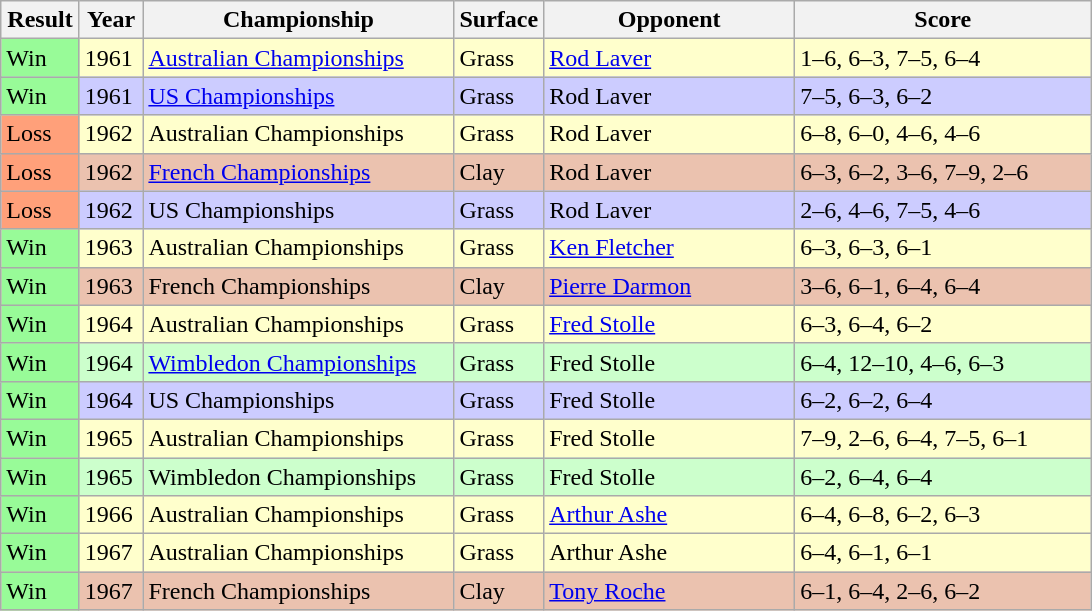<table class="sortable wikitable">
<tr>
<th style="width:45px">Result</th>
<th style="width:35px">Year</th>
<th style="width:200px">Championship</th>
<th style="width:50px">Surface</th>
<th style="width:160px">Opponent</th>
<th style="width:190px" class="unsortable">Score</th>
</tr>
<tr style="background:#ffc;">
<td style="background:#98fb98;">Win</td>
<td>1961</td>
<td><a href='#'>Australian Championships</a></td>
<td>Grass</td>
<td> <a href='#'>Rod Laver</a></td>
<td>1–6, 6–3, 7–5, 6–4</td>
</tr>
<tr style="background:#ccf;">
<td style="background:#98fb98;">Win</td>
<td>1961</td>
<td><a href='#'>US Championships</a></td>
<td>Grass</td>
<td> Rod Laver</td>
<td>7–5, 6–3, 6–2</td>
</tr>
<tr style="background:#ffc;">
<td style="background:#ffa07a;">Loss</td>
<td>1962</td>
<td>Australian Championships</td>
<td>Grass</td>
<td> Rod Laver</td>
<td>6–8, 6–0, 4–6, 4–6</td>
</tr>
<tr style="background:#ebc2af;">
<td style="background:#ffa07a;">Loss</td>
<td>1962</td>
<td><a href='#'>French Championships</a></td>
<td>Clay</td>
<td> Rod Laver</td>
<td>6–3, 6–2, 3–6, 7–9, 2–6</td>
</tr>
<tr style="background:#ccf;">
<td style="background:#ffa07a;">Loss</td>
<td>1962</td>
<td>US Championships</td>
<td>Grass</td>
<td> Rod Laver</td>
<td>2–6, 4–6, 7–5, 4–6</td>
</tr>
<tr style="background:#ffc;">
<td style="background:#98fb98;">Win</td>
<td>1963</td>
<td>Australian Championships</td>
<td>Grass</td>
<td> <a href='#'>Ken Fletcher</a></td>
<td>6–3, 6–3, 6–1</td>
</tr>
<tr style="background:#ebc2af;">
<td style="background:#98fb98;">Win</td>
<td>1963</td>
<td>French Championships</td>
<td>Clay</td>
<td> <a href='#'>Pierre Darmon</a></td>
<td>3–6, 6–1, 6–4, 6–4</td>
</tr>
<tr style="background:#ffc;">
<td style="background:#98fb98;">Win</td>
<td>1964</td>
<td>Australian Championships</td>
<td>Grass</td>
<td> <a href='#'>Fred Stolle</a></td>
<td>6–3, 6–4, 6–2</td>
</tr>
<tr style="background:#cfc;">
<td style="background:#98fb98;">Win</td>
<td>1964</td>
<td><a href='#'>Wimbledon Championships</a></td>
<td>Grass</td>
<td> Fred Stolle</td>
<td>6–4, 12–10, 4–6, 6–3</td>
</tr>
<tr style="background:#ccf;">
<td style="background:#98fb98;">Win</td>
<td>1964</td>
<td>US Championships</td>
<td>Grass</td>
<td> Fred Stolle</td>
<td>6–2, 6–2, 6–4</td>
</tr>
<tr style="background:#ffc;">
<td style="background:#98fb98;">Win</td>
<td>1965</td>
<td>Australian Championships</td>
<td>Grass</td>
<td> Fred Stolle</td>
<td>7–9, 2–6, 6–4, 7–5, 6–1</td>
</tr>
<tr style="background:#cfc;">
<td style="background:#98fb98;">Win</td>
<td>1965</td>
<td>Wimbledon Championships</td>
<td>Grass</td>
<td> Fred Stolle</td>
<td>6–2, 6–4, 6–4</td>
</tr>
<tr style="background:#ffc;">
<td style="background:#98fb98;">Win</td>
<td>1966</td>
<td>Australian Championships</td>
<td>Grass</td>
<td> <a href='#'>Arthur Ashe</a></td>
<td>6–4, 6–8, 6–2, 6–3</td>
</tr>
<tr style="background:#ffc;">
<td style="background:#98fb98;">Win</td>
<td>1967</td>
<td>Australian Championships</td>
<td>Grass</td>
<td> Arthur Ashe</td>
<td>6–4, 6–1, 6–1</td>
</tr>
<tr style="background:#ebc2af;">
<td style="background:#98fb98;">Win</td>
<td>1967</td>
<td>French Championships</td>
<td>Clay</td>
<td> <a href='#'>Tony Roche</a></td>
<td>6–1, 6–4, 2–6, 6–2</td>
</tr>
</table>
